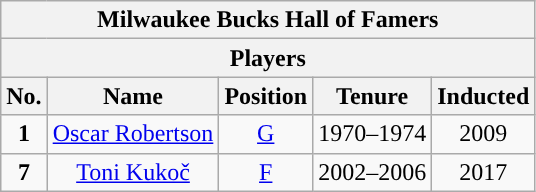<table class="wikitable" style="text-align:center">
<tr>
<th colspan="5">Milwaukee Bucks Hall of Famers</th>
</tr>
<tr>
<th colspan="5" style="text-align:center; ">Players</th>
</tr>
<tr>
<th>No.</th>
<th>Name</th>
<th>Position</th>
<th>Tenure</th>
<th>Inducted</th>
</tr>
<tr>
<td><strong>1</strong></td>
<td><a href='#'>Oscar Robertson</a></td>
<td><a href='#'>G</a></td>
<td>1970–1974</td>
<td>2009</td>
</tr>
<tr>
<td><strong>7</strong></td>
<td><a href='#'>Toni Kukoč</a></td>
<td><a href='#'>F</a></td>
<td>2002–2006</td>
<td>2017</td>
</tr>
</table>
